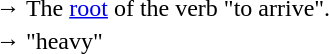<table align="center">
<tr>
<td></td>
<td>→ </td>
<td>The <a href='#'>root</a> of the verb "to arrive".</td>
</tr>
<tr>
<td></td>
<td>→ </td>
<td>"heavy"</td>
</tr>
</table>
